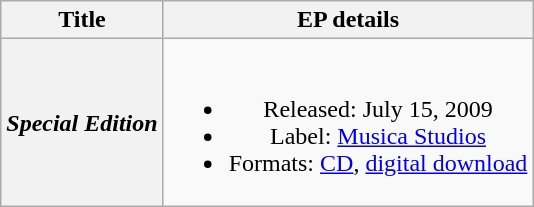<table class="wikitable plainrowheaders" style="text-align:center;">
<tr>
<th scope="col">Title</th>
<th scope="col">EP details</th>
</tr>
<tr>
<th scope="row"><em>Special Edition</em></th>
<td><br><ul><li>Released: July 15, 2009</li><li>Label: <a href='#'>Musica Studios</a></li><li>Formats: <a href='#'>CD</a>, <a href='#'>digital download</a></li></ul></td>
</tr>
</table>
